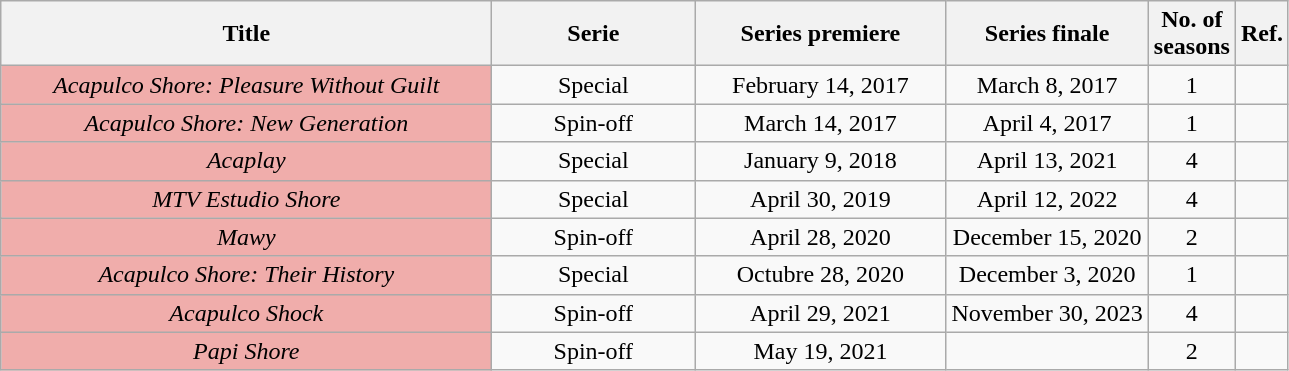<table class="wikitable sortable plainrowheaders" style="text-align:center;">
<tr>
<th scope="col" style="width:20em;">Title</th>
<th scope="col" style="width:8em;">Serie</th>
<th class="unsortable" scope="col" style="width:10em">Series premiere</th>
<th class="unsortable" scope="col">Series finale</th>
<th scope="col">No. of<br>seasons</th>
<th>Ref.</th>
</tr>
<tr>
<td nowrap="" bgcolor="F0ADAB"><em>Acapulco Shore: Pleasure Without Guilt</em></td>
<td>Special</td>
<td>February 14, 2017</td>
<td>March 8, 2017</td>
<td>1</td>
<td></td>
</tr>
<tr>
<td bgcolor="F0ADAB"><em>Acapulco Shore: New Generation</em></td>
<td>Spin-off</td>
<td>March 14, 2017</td>
<td>April 4, 2017</td>
<td>1</td>
<td></td>
</tr>
<tr>
<td bgcolor="F0ADAB"><em>Acaplay</em></td>
<td>Special</td>
<td>January 9, 2018</td>
<td>April 13, 2021</td>
<td>4</td>
<td></td>
</tr>
<tr>
<td bgcolor="F0ADAB"><em>MTV Estudio Shore</em></td>
<td>Special</td>
<td>April 30, 2019</td>
<td>April 12, 2022</td>
<td>4</td>
<td></td>
</tr>
<tr>
<td bgcolor="F0ADAB"><em>Mawy</em></td>
<td>Spin-off</td>
<td>April 28, 2020</td>
<td>December 15, 2020</td>
<td>2</td>
<td></td>
</tr>
<tr>
<td bgcolor="F0ADAB"><em>Acapulco Shore: Their History</em></td>
<td>Special</td>
<td>Octubre 28, 2020</td>
<td>December 3, 2020</td>
<td>1</td>
<td></td>
</tr>
<tr>
<td bgcolor="F0ADAB"><em>Acapulco Shock</em></td>
<td>Spin-off</td>
<td>April 29, 2021</td>
<td>November 30, 2023</td>
<td>4</td>
<td></td>
</tr>
<tr>
<td bgcolor="F0ADAB"><em>Papi Shore</em></td>
<td>Spin-off</td>
<td>May 19, 2021</td>
<td></td>
<td>2</td>
<td></td>
</tr>
</table>
